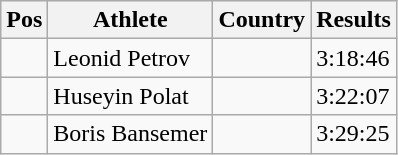<table class="wikitable">
<tr>
<th>Pos</th>
<th>Athlete</th>
<th>Country</th>
<th>Results</th>
</tr>
<tr>
<td align="center"></td>
<td>Leonid Petrov</td>
<td></td>
<td>3:18:46</td>
</tr>
<tr>
<td align="center"></td>
<td>Huseyin Polat</td>
<td></td>
<td>3:22:07</td>
</tr>
<tr>
<td align="center"></td>
<td>Boris Bansemer</td>
<td></td>
<td>3:29:25</td>
</tr>
</table>
